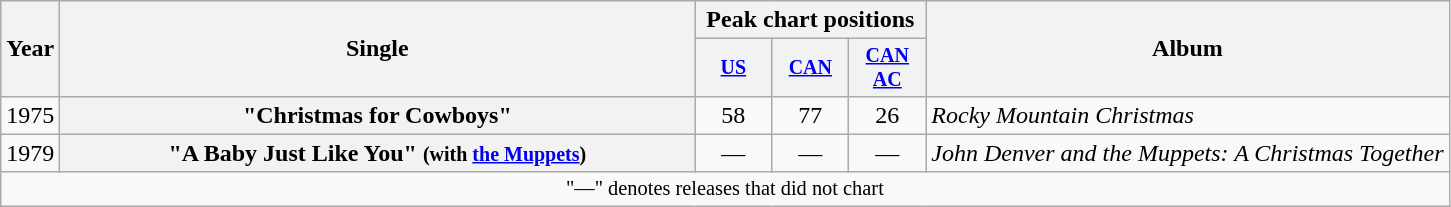<table class="wikitable plainrowheaders" style="text-align:center;">
<tr>
<th rowspan="2">Year</th>
<th rowspan="2" style="width:26em;">Single</th>
<th colspan="3">Peak chart positions</th>
<th rowspan="2">Album</th>
</tr>
<tr style="font-size:smaller;">
<th width="45"><a href='#'>US</a><br></th>
<th width="45"><a href='#'>CAN</a><br></th>
<th width="45"><a href='#'>CAN AC</a><br></th>
</tr>
<tr>
<td>1975</td>
<th scope="row">"Christmas for Cowboys"</th>
<td>58</td>
<td>77</td>
<td>26</td>
<td align="left"><em>Rocky Mountain Christmas</em></td>
</tr>
<tr>
<td>1979</td>
<th scope="row">"A Baby Just Like You" <small>(with <a href='#'>the Muppets</a>)</small></th>
<td>—</td>
<td>—</td>
<td>—</td>
<td align="left"><em>John Denver and the Muppets: A Christmas Together</em></td>
</tr>
<tr>
<td colspan="6" style="font-size:85%">"—" denotes releases that did not chart</td>
</tr>
</table>
